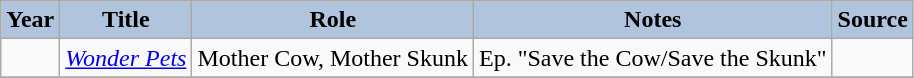<table class="wikitable sortable plainrowheaders">
<tr>
<th style="background:#b0c4de;">Year</th>
<th style="background:#b0c4de;">Title</th>
<th style="background:#b0c4de;">Role</th>
<th style="background:#b0c4de;" class="unsortable">Notes</th>
<th style="background:#b0c4de;" class="unsortable">Source</th>
</tr>
<tr>
<td></td>
<td><em><a href='#'>Wonder Pets</a></em></td>
<td>Mother Cow, Mother Skunk</td>
<td>Ep. "Save the Cow/Save the Skunk"</td>
<td></td>
</tr>
<tr>
</tr>
</table>
